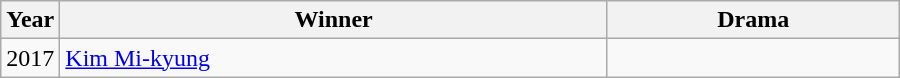<table class="wikitable" style="width:600px">
<tr>
<th width=10>Year</th>
<th>Winner</th>
<th>Drama</th>
</tr>
<tr>
<td>2017</td>
<td><a href='#'>Kim Mi-kyung</a></td>
<td><em></em></td>
</tr>
</table>
